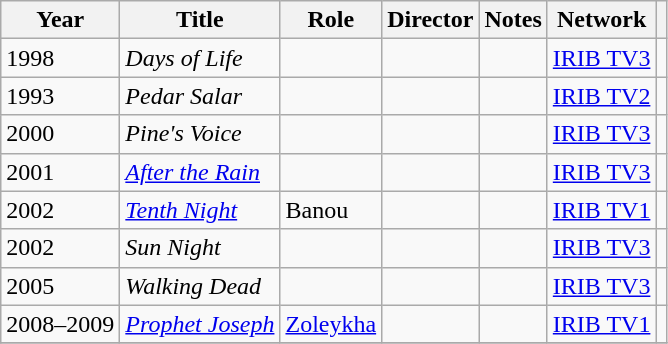<table class="wikitable plainrowheaders sortable"  style=font-size:100%>
<tr>
<th scope="col">Year</th>
<th scope="col">Title</th>
<th scope="col">Role</th>
<th scope="col" class="unsortable">Director</th>
<th scope="col">Notes</th>
<th scope="col">Network</th>
<th scope="col" class="unsortable"></th>
</tr>
<tr>
<td>1998</td>
<td><em>Days of Life</em></td>
<td></td>
<td></td>
<td></td>
<td><a href='#'>IRIB TV3</a></td>
<td></td>
</tr>
<tr>
<td>1993</td>
<td><em>Pedar Salar</em></td>
<td></td>
<td></td>
<td></td>
<td><a href='#'>IRIB TV2</a></td>
<td></td>
</tr>
<tr>
<td>2000</td>
<td><em>Pine's Voice</em></td>
<td></td>
<td></td>
<td></td>
<td><a href='#'>IRIB TV3</a></td>
<td></td>
</tr>
<tr>
<td>2001</td>
<td><em><a href='#'>After the Rain</a></em></td>
<td></td>
<td></td>
<td></td>
<td><a href='#'>IRIB TV3</a></td>
<td></td>
</tr>
<tr>
<td>2002</td>
<td><em><a href='#'>Tenth Night</a></em></td>
<td>Banou</td>
<td></td>
<td></td>
<td><a href='#'>IRIB TV1</a></td>
<td></td>
</tr>
<tr>
<td>2002</td>
<td><em>Sun Night</em></td>
<td></td>
<td></td>
<td></td>
<td><a href='#'>IRIB TV3</a></td>
<td></td>
</tr>
<tr>
<td>2005</td>
<td><em>Walking Dead</em></td>
<td></td>
<td></td>
<td></td>
<td><a href='#'>IRIB TV3</a></td>
<td></td>
</tr>
<tr>
<td>2008–2009</td>
<td><em><a href='#'>Prophet Joseph</a></em></td>
<td><a href='#'>Zoleykha</a></td>
<td></td>
<td></td>
<td><a href='#'>IRIB TV1</a></td>
<td></td>
</tr>
<tr>
</tr>
</table>
